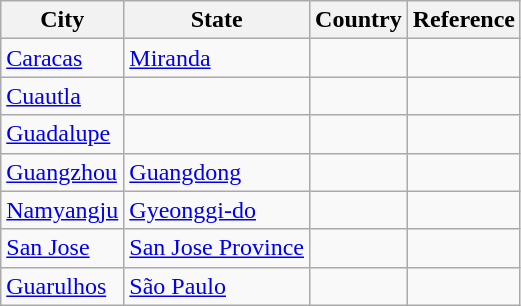<table class="wikitable sortable">
<tr>
<th>City</th>
<th>State</th>
<th>Country</th>
<th>Reference</th>
</tr>
<tr>
<td><a href='#'>Caracas</a></td>
<td><a href='#'>Miranda</a></td>
<td></td>
<td><br></td>
</tr>
<tr>
<td><a href='#'>Cuautla</a></td>
<td></td>
<td></td>
<td></td>
</tr>
<tr>
<td><a href='#'>Guadalupe</a></td>
<td></td>
<td></td>
<td></td>
</tr>
<tr>
<td><a href='#'>Guangzhou</a></td>
<td><a href='#'>Guangdong</a></td>
<td></td>
<td></td>
</tr>
<tr>
<td><a href='#'>Namyangju</a></td>
<td><a href='#'>Gyeonggi-do</a></td>
<td></td>
<td></td>
</tr>
<tr>
<td><a href='#'>San Jose</a></td>
<td><a href='#'>San Jose Province</a></td>
<td></td>
<td></td>
</tr>
<tr>
<td><a href='#'>Guarulhos</a></td>
<td><a href='#'>São Paulo</a></td>
<td></td>
<td></td>
</tr>
</table>
